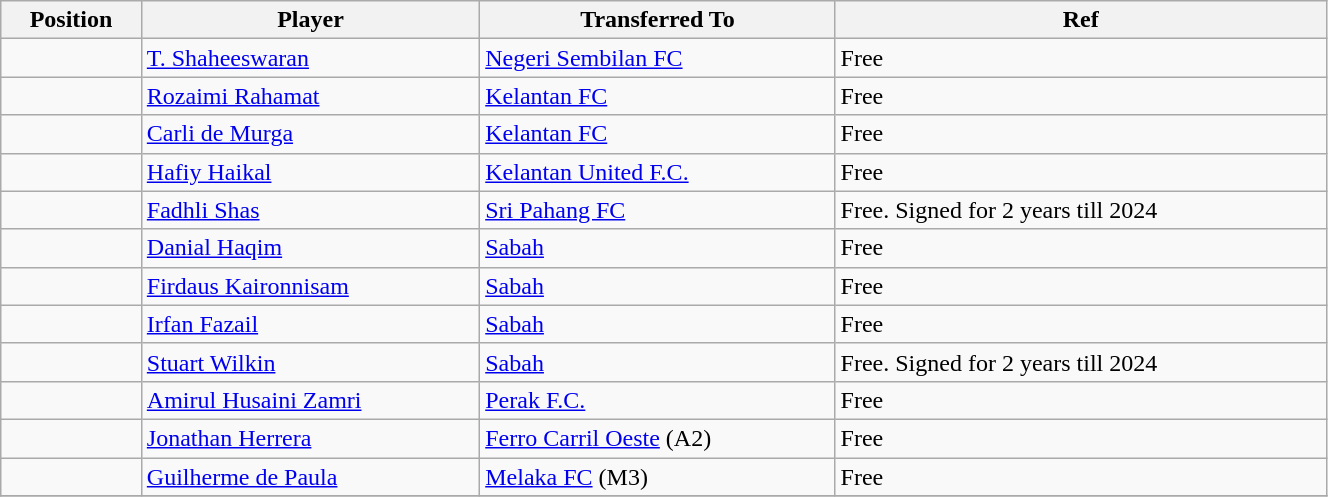<table class="wikitable sortable" style="width:70%; font-size:100%; text-align:left;">
<tr>
<th>Position</th>
<th>Player</th>
<th>Transferred To</th>
<th>Ref</th>
</tr>
<tr>
<td></td>
<td> <a href='#'>T. Shaheeswaran</a></td>
<td> <a href='#'>Negeri Sembilan FC</a></td>
<td>Free</td>
</tr>
<tr>
<td></td>
<td> <a href='#'>Rozaimi Rahamat</a></td>
<td> <a href='#'>Kelantan FC</a></td>
<td>Free</td>
</tr>
<tr>
<td></td>
<td> <a href='#'>Carli de Murga</a></td>
<td> <a href='#'>Kelantan FC</a></td>
<td>Free </td>
</tr>
<tr>
<td></td>
<td> <a href='#'>Hafiy Haikal</a></td>
<td> <a href='#'>Kelantan United F.C.</a></td>
<td>Free</td>
</tr>
<tr>
<td></td>
<td> <a href='#'>Fadhli Shas</a></td>
<td> <a href='#'>Sri Pahang FC</a></td>
<td>Free. Signed for 2 years till 2024 </td>
</tr>
<tr>
<td></td>
<td> <a href='#'>Danial Haqim</a></td>
<td> <a href='#'>Sabah</a></td>
<td>Free</td>
</tr>
<tr>
<td></td>
<td> <a href='#'>Firdaus Kaironnisam</a></td>
<td> <a href='#'>Sabah</a></td>
<td>Free</td>
</tr>
<tr>
<td></td>
<td> <a href='#'>Irfan Fazail</a></td>
<td> <a href='#'>Sabah</a> </td>
<td>Free</td>
</tr>
<tr>
<td></td>
<td> <a href='#'>Stuart Wilkin</a></td>
<td> <a href='#'>Sabah</a> </td>
<td>Free. Signed for 2 years till 2024 </td>
</tr>
<tr>
<td></td>
<td> <a href='#'>Amirul Husaini Zamri</a></td>
<td> <a href='#'>Perak F.C.</a></td>
<td>Free</td>
</tr>
<tr>
<td></td>
<td> <a href='#'>Jonathan Herrera</a></td>
<td> <a href='#'>Ferro Carril Oeste</a> (A2)</td>
<td>Free</td>
</tr>
<tr>
<td></td>
<td>  <a href='#'>Guilherme de Paula</a></td>
<td> <a href='#'>Melaka FC</a> (M3)</td>
<td>Free</td>
</tr>
<tr>
</tr>
</table>
